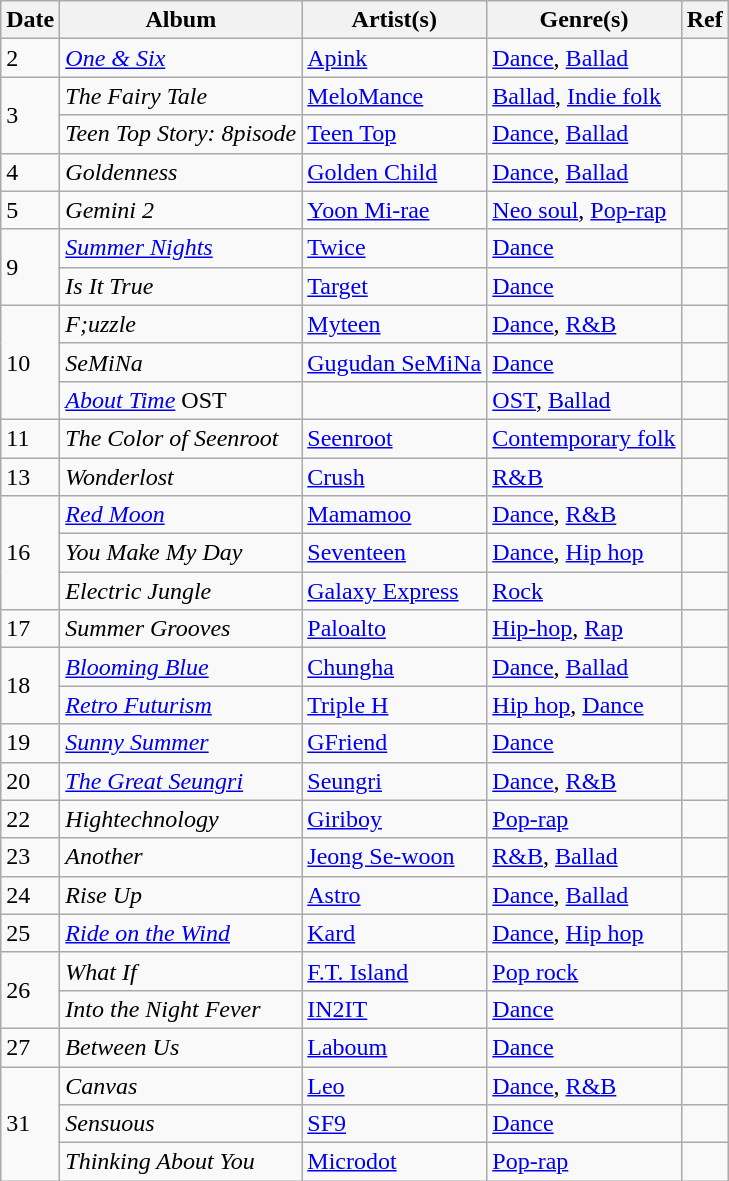<table class="wikitable">
<tr>
<th>Date</th>
<th>Album</th>
<th>Artist(s)</th>
<th>Genre(s)</th>
<th>Ref</th>
</tr>
<tr>
<td>2</td>
<td><em><a href='#'>One & Six</a></em></td>
<td><a href='#'>Apink</a></td>
<td><a href='#'>Dance</a>, <a href='#'>Ballad</a></td>
<td></td>
</tr>
<tr>
<td rowspan="2">3</td>
<td><em>The Fairy Tale</em></td>
<td><a href='#'>MeloMance</a></td>
<td><a href='#'>Ballad</a>, <a href='#'>Indie folk</a></td>
<td></td>
</tr>
<tr>
<td><em>Teen Top Story: 8pisode</em></td>
<td><a href='#'>Teen Top</a></td>
<td><a href='#'>Dance</a>, <a href='#'>Ballad</a></td>
<td></td>
</tr>
<tr>
<td>4</td>
<td><em>Goldenness</em></td>
<td><a href='#'>Golden Child</a></td>
<td><a href='#'>Dance</a>, <a href='#'>Ballad</a></td>
<td></td>
</tr>
<tr>
<td>5</td>
<td><em>Gemini 2</em></td>
<td><a href='#'>Yoon Mi-rae</a></td>
<td><a href='#'>Neo soul</a>, <a href='#'>Pop-rap</a></td>
<td></td>
</tr>
<tr>
<td rowspan="2">9</td>
<td><em><a href='#'>Summer Nights</a></em></td>
<td><a href='#'>Twice</a></td>
<td><a href='#'>Dance</a></td>
<td></td>
</tr>
<tr>
<td><em>Is It True</em></td>
<td><a href='#'>Target</a></td>
<td><a href='#'>Dance</a></td>
<td></td>
</tr>
<tr>
<td rowspan="3">10</td>
<td><em>F;uzzle</em></td>
<td><a href='#'>Myteen</a></td>
<td><a href='#'>Dance</a>, <a href='#'>R&B</a></td>
<td></td>
</tr>
<tr>
<td><em>SeMiNa</em></td>
<td><a href='#'>Gugudan SeMiNa</a></td>
<td><a href='#'>Dance</a></td>
<td></td>
</tr>
<tr>
<td><em><a href='#'>About Time</a></em> OST</td>
<td></td>
<td><a href='#'>OST</a>, <a href='#'>Ballad</a></td>
<td></td>
</tr>
<tr>
<td>11</td>
<td><em>The Color of Seenroot</em></td>
<td><a href='#'>Seenroot</a></td>
<td><a href='#'>Contemporary folk</a></td>
<td></td>
</tr>
<tr>
<td>13</td>
<td><em>Wonderlost</em></td>
<td><a href='#'>Crush</a></td>
<td><a href='#'>R&B</a></td>
<td></td>
</tr>
<tr>
<td rowspan="3">16</td>
<td><em><a href='#'>Red Moon</a></em></td>
<td><a href='#'>Mamamoo</a></td>
<td><a href='#'>Dance</a>, <a href='#'>R&B</a></td>
<td></td>
</tr>
<tr>
<td><em>You Make My Day</em></td>
<td><a href='#'>Seventeen</a></td>
<td><a href='#'>Dance</a>, <a href='#'>Hip hop</a></td>
<td></td>
</tr>
<tr>
<td><em>Electric Jungle</em></td>
<td><a href='#'>Galaxy Express</a></td>
<td><a href='#'>Rock</a></td>
<td></td>
</tr>
<tr>
<td>17</td>
<td><em>Summer Grooves</em></td>
<td><a href='#'>Paloalto</a></td>
<td><a href='#'>Hip-hop</a>, <a href='#'>Rap</a></td>
<td></td>
</tr>
<tr>
<td rowspan="2">18</td>
<td><em><a href='#'>Blooming Blue</a></em></td>
<td><a href='#'>Chungha</a></td>
<td><a href='#'>Dance</a>, <a href='#'>Ballad</a></td>
<td></td>
</tr>
<tr>
<td><em><a href='#'>Retro Futurism</a></em></td>
<td><a href='#'>Triple H</a></td>
<td><a href='#'>Hip hop</a>, <a href='#'>Dance</a></td>
<td></td>
</tr>
<tr>
<td>19</td>
<td><em><a href='#'>Sunny Summer</a></em></td>
<td><a href='#'>GFriend</a></td>
<td><a href='#'>Dance</a></td>
<td></td>
</tr>
<tr>
<td>20</td>
<td><em><a href='#'>The Great Seungri</a></em></td>
<td><a href='#'>Seungri</a></td>
<td><a href='#'>Dance</a>, <a href='#'>R&B</a></td>
<td></td>
</tr>
<tr>
<td>22</td>
<td><em>Hightechnology</em></td>
<td><a href='#'>Giriboy</a></td>
<td><a href='#'>Pop-rap</a></td>
<td></td>
</tr>
<tr>
<td>23</td>
<td><em>Another</em></td>
<td><a href='#'>Jeong Se-woon</a></td>
<td><a href='#'>R&B</a>, <a href='#'>Ballad</a></td>
<td></td>
</tr>
<tr>
<td>24</td>
<td><em>Rise Up</em></td>
<td><a href='#'>Astro</a></td>
<td><a href='#'>Dance</a>, <a href='#'>Ballad</a></td>
<td></td>
</tr>
<tr>
<td>25</td>
<td><em><a href='#'>Ride on the Wind</a></em></td>
<td><a href='#'>Kard</a></td>
<td><a href='#'>Dance</a>, <a href='#'>Hip hop</a></td>
<td></td>
</tr>
<tr>
<td rowspan="2">26</td>
<td><em>What If</em></td>
<td><a href='#'>F.T. Island</a></td>
<td><a href='#'>Pop rock</a></td>
<td></td>
</tr>
<tr>
<td><em>Into the Night Fever</em></td>
<td><a href='#'>IN2IT</a></td>
<td><a href='#'>Dance</a></td>
<td></td>
</tr>
<tr>
<td>27</td>
<td><em>Between Us</em></td>
<td><a href='#'>Laboum</a></td>
<td><a href='#'>Dance</a></td>
<td></td>
</tr>
<tr>
<td rowspan="3">31</td>
<td><em>Canvas</em></td>
<td><a href='#'>Leo</a></td>
<td><a href='#'>Dance</a>, <a href='#'>R&B</a></td>
<td></td>
</tr>
<tr>
<td><em>Sensuous</em></td>
<td><a href='#'>SF9</a></td>
<td><a href='#'>Dance</a></td>
<td></td>
</tr>
<tr>
<td><em>Thinking About You</em></td>
<td><a href='#'>Microdot</a></td>
<td><a href='#'>Pop-rap</a></td>
<td></td>
</tr>
</table>
